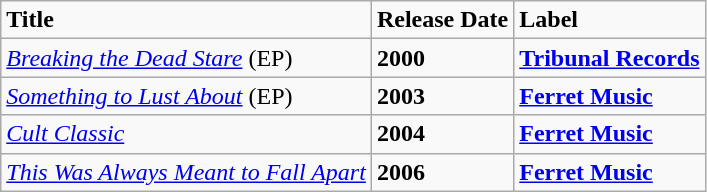<table class="wikitable">
<tr>
<td><strong>Title</strong></td>
<td><strong>Release Date</strong></td>
<td><strong>Label</strong></td>
</tr>
<tr>
<td><em><a href='#'>Breaking the Dead Stare</a></em> (EP)</td>
<td><strong>2000</strong></td>
<td><strong><a href='#'>Tribunal Records</a></strong></td>
</tr>
<tr>
<td><em><a href='#'>Something to Lust About</a></em> (EP)</td>
<td><strong>2003</strong></td>
<td><strong><a href='#'>Ferret Music</a></strong></td>
</tr>
<tr>
<td><em><a href='#'>Cult Classic</a></em></td>
<td><strong>2004</strong></td>
<td><strong><a href='#'>Ferret Music</a></strong></td>
</tr>
<tr>
<td><em><a href='#'>This Was Always Meant to Fall Apart</a></em></td>
<td><strong>2006</strong></td>
<td><strong><a href='#'>Ferret Music</a></strong></td>
</tr>
</table>
